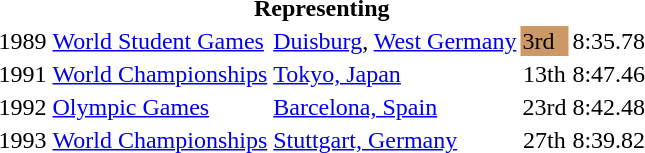<table>
<tr>
<th colspan="5">Representing </th>
</tr>
<tr>
<td>1989</td>
<td><a href='#'>World Student Games</a></td>
<td><a href='#'>Duisburg</a>, <a href='#'>West Germany</a></td>
<td bgcolor="cc9966">3rd</td>
<td>8:35.78</td>
</tr>
<tr>
<td>1991</td>
<td><a href='#'>World Championships</a></td>
<td><a href='#'>Tokyo, Japan</a></td>
<td align="center">13th</td>
<td>8:47.46</td>
</tr>
<tr>
<td>1992</td>
<td><a href='#'>Olympic Games</a></td>
<td><a href='#'>Barcelona, Spain</a></td>
<td align="center">23rd</td>
<td>8:42.48</td>
</tr>
<tr>
<td>1993</td>
<td><a href='#'>World Championships</a></td>
<td><a href='#'>Stuttgart, Germany</a></td>
<td align="center">27th</td>
<td>8:39.82</td>
</tr>
</table>
